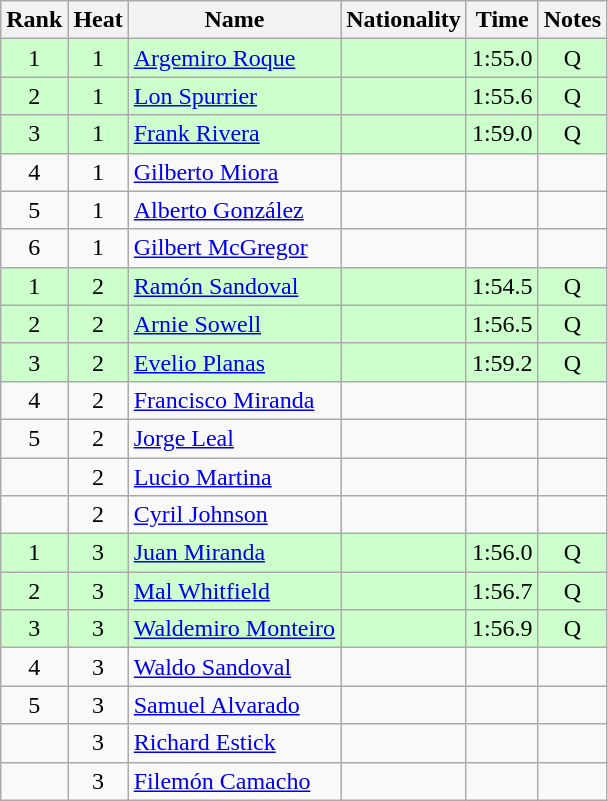<table class="wikitable sortable" style="text-align:center">
<tr>
<th>Rank</th>
<th>Heat</th>
<th>Name</th>
<th>Nationality</th>
<th>Time</th>
<th>Notes</th>
</tr>
<tr bgcolor=ccffcc>
<td>1</td>
<td>1</td>
<td align=left><a href='#'>Argemiro Roque</a></td>
<td align=left></td>
<td>1:55.0</td>
<td>Q</td>
</tr>
<tr bgcolor=ccffcc>
<td>2</td>
<td>1</td>
<td align=left><a href='#'>Lon Spurrier</a></td>
<td align=left></td>
<td>1:55.6</td>
<td>Q</td>
</tr>
<tr bgcolor=ccffcc>
<td>3</td>
<td>1</td>
<td align=left><a href='#'>Frank Rivera</a></td>
<td align=left></td>
<td>1:59.0</td>
<td>Q</td>
</tr>
<tr>
<td>4</td>
<td>1</td>
<td align=left><a href='#'>Gilberto Miora</a></td>
<td align=left></td>
<td></td>
<td></td>
</tr>
<tr>
<td>5</td>
<td>1</td>
<td align=left><a href='#'>Alberto González</a></td>
<td align=left></td>
<td></td>
<td></td>
</tr>
<tr>
<td>6</td>
<td>1</td>
<td align=left><a href='#'>Gilbert McGregor</a></td>
<td align=left></td>
<td></td>
<td></td>
</tr>
<tr bgcolor=ccffcc>
<td>1</td>
<td>2</td>
<td align=left><a href='#'>Ramón Sandoval</a></td>
<td align=left></td>
<td>1:54.5</td>
<td>Q</td>
</tr>
<tr bgcolor=ccffcc>
<td>2</td>
<td>2</td>
<td align=left><a href='#'>Arnie Sowell</a></td>
<td align=left></td>
<td>1:56.5</td>
<td>Q</td>
</tr>
<tr bgcolor=ccffcc>
<td>3</td>
<td>2</td>
<td align=left><a href='#'>Evelio Planas</a></td>
<td align=left></td>
<td>1:59.2</td>
<td>Q</td>
</tr>
<tr>
<td>4</td>
<td>2</td>
<td align=left><a href='#'>Francisco Miranda</a></td>
<td align=left></td>
<td></td>
<td></td>
</tr>
<tr>
<td>5</td>
<td>2</td>
<td align=left><a href='#'>Jorge Leal</a></td>
<td align=left></td>
<td></td>
<td></td>
</tr>
<tr>
<td></td>
<td>2</td>
<td align=left><a href='#'>Lucio Martina</a></td>
<td align=left></td>
<td></td>
<td></td>
</tr>
<tr>
<td></td>
<td>2</td>
<td align=left><a href='#'>Cyril Johnson</a></td>
<td align=left></td>
<td></td>
<td></td>
</tr>
<tr bgcolor=ccffcc>
<td>1</td>
<td>3</td>
<td align=left><a href='#'>Juan Miranda</a></td>
<td align=left></td>
<td>1:56.0</td>
<td>Q</td>
</tr>
<tr bgcolor=ccffcc>
<td>2</td>
<td>3</td>
<td align=left><a href='#'>Mal Whitfield</a></td>
<td align=left></td>
<td>1:56.7</td>
<td>Q</td>
</tr>
<tr bgcolor=ccffcc>
<td>3</td>
<td>3</td>
<td align=left><a href='#'>Waldemiro Monteiro</a></td>
<td align=left></td>
<td>1:56.9</td>
<td>Q</td>
</tr>
<tr>
<td>4</td>
<td>3</td>
<td align=left><a href='#'>Waldo Sandoval</a></td>
<td align=left></td>
<td></td>
<td></td>
</tr>
<tr>
<td>5</td>
<td>3</td>
<td align=left><a href='#'>Samuel Alvarado</a></td>
<td align=left></td>
<td></td>
<td></td>
</tr>
<tr>
<td></td>
<td>3</td>
<td align=left><a href='#'>Richard Estick</a></td>
<td align=left></td>
<td></td>
<td></td>
</tr>
<tr>
<td></td>
<td>3</td>
<td align=left><a href='#'>Filemón Camacho</a></td>
<td align=left></td>
<td></td>
<td></td>
</tr>
</table>
